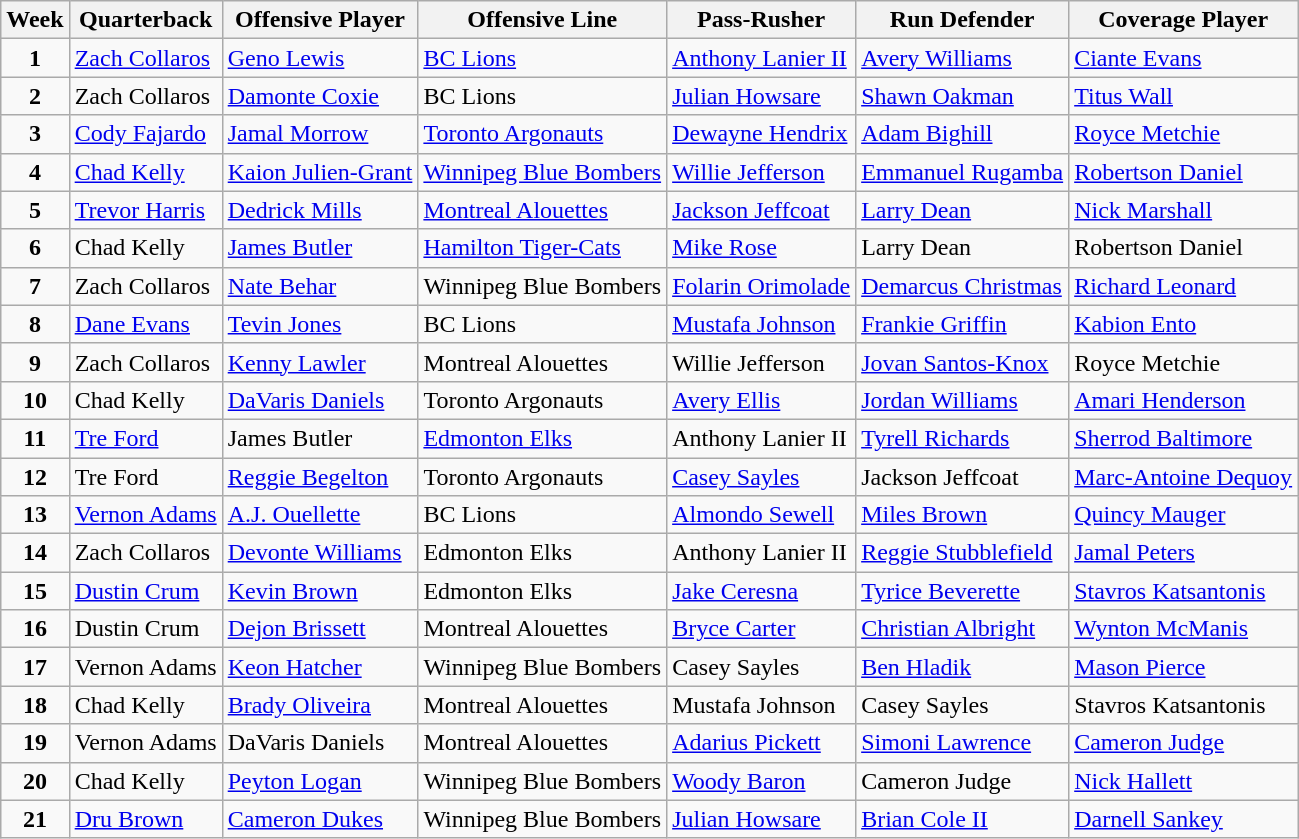<table class="wikitable collapsible collapsed">
<tr>
<th>Week</th>
<th>Quarterback</th>
<th>Offensive Player</th>
<th>Offensive Line</th>
<th>Pass-Rusher</th>
<th>Run Defender</th>
<th>Coverage Player</th>
</tr>
<tr>
<td style="text-align: center;"><strong>1</strong><br></td>
<td><a href='#'>Zach Collaros</a></td>
<td><a href='#'>Geno Lewis</a></td>
<td><a href='#'>BC Lions</a></td>
<td><a href='#'>Anthony Lanier II</a></td>
<td><a href='#'>Avery Williams</a></td>
<td><a href='#'>Ciante Evans</a></td>
</tr>
<tr>
<td style="text-align: center;"><strong>2</strong><br></td>
<td>Zach Collaros</td>
<td><a href='#'>Damonte Coxie</a></td>
<td>BC Lions</td>
<td><a href='#'>Julian Howsare</a></td>
<td><a href='#'>Shawn Oakman</a></td>
<td><a href='#'>Titus Wall</a></td>
</tr>
<tr>
<td style="text-align: center;"><strong>3</strong><br></td>
<td><a href='#'>Cody Fajardo</a></td>
<td><a href='#'>Jamal Morrow</a></td>
<td><a href='#'>Toronto Argonauts</a></td>
<td><a href='#'>Dewayne Hendrix</a></td>
<td><a href='#'>Adam Bighill</a></td>
<td><a href='#'>Royce Metchie</a></td>
</tr>
<tr>
<td style="text-align: center;"><strong>4</strong><br></td>
<td><a href='#'>Chad Kelly</a></td>
<td><a href='#'>Kaion Julien-Grant</a></td>
<td><a href='#'>Winnipeg Blue Bombers</a></td>
<td><a href='#'>Willie Jefferson</a></td>
<td><a href='#'>Emmanuel Rugamba</a></td>
<td><a href='#'>Robertson Daniel</a></td>
</tr>
<tr>
<td style="text-align: center;"><strong>5</strong><br></td>
<td><a href='#'>Trevor Harris</a></td>
<td><a href='#'>Dedrick Mills</a></td>
<td><a href='#'>Montreal Alouettes</a></td>
<td><a href='#'>Jackson Jeffcoat</a></td>
<td><a href='#'>Larry Dean</a></td>
<td><a href='#'>Nick Marshall</a></td>
</tr>
<tr>
<td style="text-align: center;"><strong>6</strong><br></td>
<td>Chad Kelly</td>
<td><a href='#'>James Butler</a></td>
<td><a href='#'>Hamilton Tiger-Cats</a></td>
<td><a href='#'>Mike Rose</a></td>
<td>Larry Dean</td>
<td>Robertson Daniel</td>
</tr>
<tr>
<td style="text-align: center;"><strong>7</strong><br></td>
<td>Zach Collaros</td>
<td><a href='#'>Nate Behar</a></td>
<td>Winnipeg Blue Bombers</td>
<td><a href='#'>Folarin Orimolade</a></td>
<td><a href='#'>Demarcus Christmas</a></td>
<td><a href='#'>Richard Leonard</a></td>
</tr>
<tr>
<td style="text-align: center;"><strong>8</strong><br></td>
<td><a href='#'>Dane Evans</a></td>
<td><a href='#'>Tevin Jones</a></td>
<td>BC Lions</td>
<td><a href='#'>Mustafa Johnson</a></td>
<td><a href='#'>Frankie Griffin</a></td>
<td><a href='#'>Kabion Ento</a></td>
</tr>
<tr>
<td style="text-align: center;"><strong>9</strong><br></td>
<td>Zach Collaros</td>
<td><a href='#'>Kenny Lawler</a></td>
<td>Montreal Alouettes</td>
<td>Willie Jefferson</td>
<td><a href='#'>Jovan Santos-Knox</a></td>
<td>Royce Metchie</td>
</tr>
<tr>
<td style="text-align: center;"><strong>10</strong><br></td>
<td>Chad Kelly</td>
<td><a href='#'>DaVaris Daniels</a></td>
<td>Toronto Argonauts</td>
<td><a href='#'>Avery Ellis</a></td>
<td><a href='#'>Jordan Williams</a></td>
<td><a href='#'>Amari Henderson</a></td>
</tr>
<tr>
<td style="text-align: center;"><strong>11</strong><br></td>
<td><a href='#'>Tre Ford</a></td>
<td>James Butler</td>
<td><a href='#'>Edmonton Elks</a></td>
<td>Anthony Lanier II</td>
<td><a href='#'>Tyrell Richards</a></td>
<td><a href='#'>Sherrod Baltimore</a></td>
</tr>
<tr>
<td style="text-align: center;"><strong>12</strong><br></td>
<td>Tre Ford</td>
<td><a href='#'>Reggie Begelton</a></td>
<td>Toronto Argonauts</td>
<td><a href='#'>Casey Sayles</a></td>
<td>Jackson Jeffcoat</td>
<td><a href='#'>Marc-Antoine Dequoy</a></td>
</tr>
<tr>
<td style="text-align: center;"><strong>13</strong><br></td>
<td><a href='#'>Vernon Adams</a></td>
<td><a href='#'>A.J. Ouellette</a></td>
<td>BC Lions</td>
<td><a href='#'>Almondo Sewell</a></td>
<td><a href='#'>Miles Brown</a></td>
<td><a href='#'>Quincy Mauger</a></td>
</tr>
<tr>
<td style="text-align: center;"><strong>14</strong><br></td>
<td>Zach Collaros</td>
<td><a href='#'>Devonte Williams</a></td>
<td>Edmonton Elks</td>
<td>Anthony Lanier II</td>
<td><a href='#'>Reggie Stubblefield</a></td>
<td><a href='#'>Jamal Peters</a></td>
</tr>
<tr>
<td style="text-align: center;"><strong>15</strong><br></td>
<td><a href='#'>Dustin Crum</a></td>
<td><a href='#'>Kevin Brown</a></td>
<td>Edmonton Elks</td>
<td><a href='#'>Jake Ceresna</a></td>
<td><a href='#'>Tyrice Beverette</a></td>
<td><a href='#'>Stavros Katsantonis</a></td>
</tr>
<tr>
<td style="text-align: center;"><strong>16</strong><br></td>
<td>Dustin Crum</td>
<td><a href='#'>Dejon Brissett</a></td>
<td>Montreal Alouettes</td>
<td><a href='#'>Bryce Carter</a></td>
<td><a href='#'>Christian Albright</a></td>
<td><a href='#'>Wynton McManis</a></td>
</tr>
<tr>
<td style="text-align: center;"><strong>17</strong><br></td>
<td>Vernon Adams</td>
<td><a href='#'>Keon Hatcher</a></td>
<td>Winnipeg Blue Bombers</td>
<td>Casey Sayles</td>
<td><a href='#'>Ben Hladik</a></td>
<td><a href='#'>Mason Pierce</a></td>
</tr>
<tr>
<td style="text-align: center;"><strong>18</strong><br></td>
<td>Chad Kelly</td>
<td><a href='#'>Brady Oliveira</a></td>
<td>Montreal Alouettes</td>
<td>Mustafa Johnson</td>
<td>Casey Sayles</td>
<td>Stavros Katsantonis</td>
</tr>
<tr>
<td style="text-align: center;"><strong>19</strong><br></td>
<td>Vernon Adams</td>
<td>DaVaris Daniels</td>
<td>Montreal Alouettes</td>
<td><a href='#'>Adarius Pickett</a></td>
<td><a href='#'>Simoni Lawrence</a></td>
<td><a href='#'>Cameron Judge</a></td>
</tr>
<tr>
<td style="text-align: center;"><strong>20</strong><br></td>
<td>Chad Kelly</td>
<td><a href='#'>Peyton Logan</a></td>
<td>Winnipeg Blue Bombers</td>
<td><a href='#'>Woody Baron</a></td>
<td>Cameron Judge</td>
<td><a href='#'>Nick Hallett</a></td>
</tr>
<tr>
<td style="text-align: center;"><strong>21</strong><br></td>
<td><a href='#'>Dru Brown</a></td>
<td><a href='#'>Cameron Dukes</a></td>
<td>Winnipeg Blue Bombers</td>
<td><a href='#'>Julian Howsare</a></td>
<td><a href='#'>Brian Cole II</a></td>
<td><a href='#'>Darnell Sankey</a></td>
</tr>
</table>
